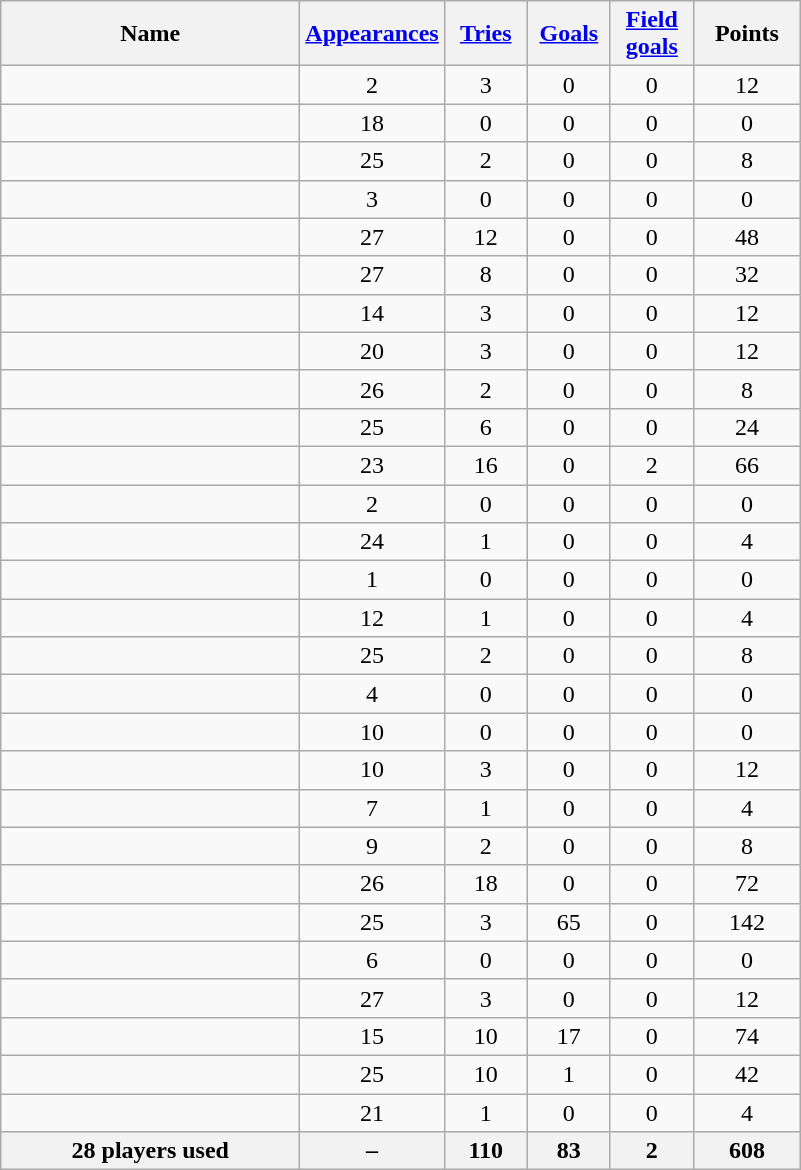<table class="wikitable sortable" style="text-align: center;">
<tr>
<th style="width:12em">Name</th>
<th><a href='#'>Appearances</a></th>
<th style="width:3em"><a href='#'>Tries</a></th>
<th style="width:3em"><a href='#'>Goals</a></th>
<th style="width:3em"><a href='#'>Field goals</a></th>
<th style="width:4em">Points</th>
</tr>
<tr>
<td style="text-align:left;"></td>
<td>2</td>
<td>3</td>
<td>0</td>
<td>0</td>
<td>12</td>
</tr>
<tr>
<td style="text-align:left;"></td>
<td>18</td>
<td>0</td>
<td>0</td>
<td>0</td>
<td>0</td>
</tr>
<tr>
<td style="text-align:left;"></td>
<td>25</td>
<td>2</td>
<td>0</td>
<td>0</td>
<td>8</td>
</tr>
<tr>
<td style="text-align:left;"></td>
<td>3</td>
<td>0</td>
<td>0</td>
<td>0</td>
<td>0</td>
</tr>
<tr>
<td style="text-align:left;"></td>
<td>27</td>
<td>12</td>
<td>0</td>
<td>0</td>
<td>48</td>
</tr>
<tr>
<td style="text-align:left;"></td>
<td>27</td>
<td>8</td>
<td>0</td>
<td>0</td>
<td>32</td>
</tr>
<tr>
<td style="text-align:left;"></td>
<td>14</td>
<td>3</td>
<td>0</td>
<td>0</td>
<td>12</td>
</tr>
<tr>
<td style="text-align:left;"></td>
<td>20</td>
<td>3</td>
<td>0</td>
<td>0</td>
<td>12</td>
</tr>
<tr>
<td style="text-align:left;"></td>
<td>26</td>
<td>2</td>
<td>0</td>
<td>0</td>
<td>8</td>
</tr>
<tr>
<td style="text-align:left;"></td>
<td>25</td>
<td>6</td>
<td>0</td>
<td>0</td>
<td>24</td>
</tr>
<tr>
<td style="text-align:left;"></td>
<td>23</td>
<td>16</td>
<td>0</td>
<td>2</td>
<td>66</td>
</tr>
<tr>
<td style="text-align:left;"></td>
<td>2</td>
<td>0</td>
<td>0</td>
<td>0</td>
<td>0</td>
</tr>
<tr>
<td style="text-align:left;"></td>
<td>24</td>
<td>1</td>
<td>0</td>
<td>0</td>
<td>4</td>
</tr>
<tr>
<td style="text-align:left;"></td>
<td>1</td>
<td>0</td>
<td>0</td>
<td>0</td>
<td>0</td>
</tr>
<tr>
<td style="text-align:left;"></td>
<td>12</td>
<td>1</td>
<td>0</td>
<td>0</td>
<td>4</td>
</tr>
<tr>
<td style="text-align:left;"></td>
<td>25</td>
<td>2</td>
<td>0</td>
<td>0</td>
<td>8</td>
</tr>
<tr>
<td style="text-align:left;"></td>
<td>4</td>
<td>0</td>
<td>0</td>
<td>0</td>
<td>0</td>
</tr>
<tr>
<td style="text-align:left;"></td>
<td>10</td>
<td>0</td>
<td>0</td>
<td>0</td>
<td>0</td>
</tr>
<tr>
<td style="text-align:left;"></td>
<td>10</td>
<td>3</td>
<td>0</td>
<td>0</td>
<td>12</td>
</tr>
<tr>
<td style="text-align:left;"></td>
<td>7</td>
<td>1</td>
<td>0</td>
<td>0</td>
<td>4</td>
</tr>
<tr>
<td style="text-align:left;"></td>
<td>9</td>
<td>2</td>
<td>0</td>
<td>0</td>
<td>8</td>
</tr>
<tr>
<td style="text-align:left;"></td>
<td>26</td>
<td>18</td>
<td>0</td>
<td>0</td>
<td>72</td>
</tr>
<tr>
<td style="text-align:left;"></td>
<td>25</td>
<td>3</td>
<td>65</td>
<td>0</td>
<td>142</td>
</tr>
<tr>
<td style="text-align:left;"></td>
<td>6</td>
<td>0</td>
<td>0</td>
<td>0</td>
<td>0</td>
</tr>
<tr>
<td style="text-align:left;"></td>
<td>27</td>
<td>3</td>
<td>0</td>
<td>0</td>
<td>12</td>
</tr>
<tr>
<td style="text-align:left;"></td>
<td>15</td>
<td>10</td>
<td>17</td>
<td>0</td>
<td>74</td>
</tr>
<tr>
<td style="text-align:left;"></td>
<td>25</td>
<td>10</td>
<td>1</td>
<td>0</td>
<td>42</td>
</tr>
<tr>
<td style="text-align:left;"></td>
<td>21</td>
<td>1</td>
<td>0</td>
<td>0</td>
<td>4</td>
</tr>
<tr class="sortbottom">
<th>28 players used</th>
<th>–</th>
<th>110</th>
<th>83</th>
<th>2</th>
<th>608</th>
</tr>
</table>
